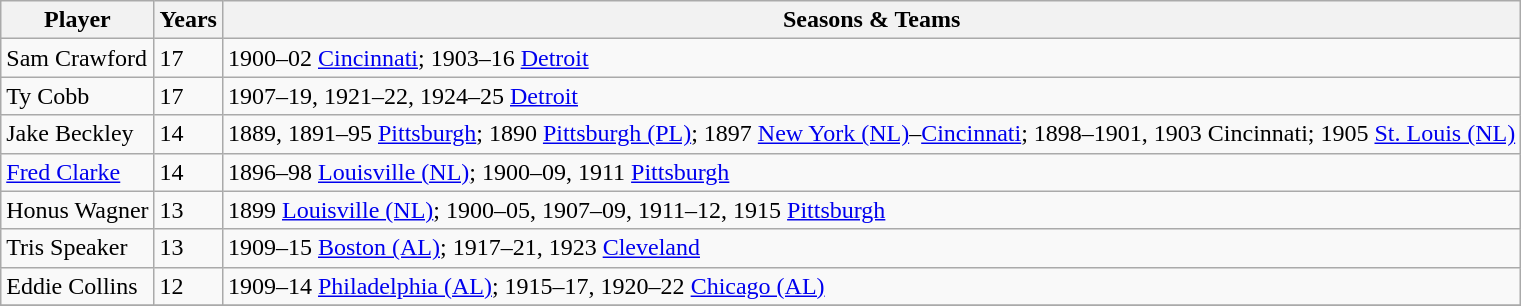<table class="wikitable sortable">
<tr>
<th>Player</th>
<th>Years</th>
<th>Seasons & Teams</th>
</tr>
<tr>
<td>Sam Crawford</td>
<td>17</td>
<td>1900–02 <a href='#'>Cincinnati</a>; 1903–16 <a href='#'>Detroit</a></td>
</tr>
<tr>
<td>Ty Cobb</td>
<td>17</td>
<td>1907–19, 1921–22, 1924–25 <a href='#'>Detroit</a></td>
</tr>
<tr>
<td>Jake Beckley</td>
<td>14</td>
<td>1889, 1891–95 <a href='#'>Pittsburgh</a>; 1890 <a href='#'>Pittsburgh (PL)</a>; 1897 <a href='#'>New York (NL)</a>–<a href='#'>Cincinnati</a>; 1898–1901, 1903 Cincinnati; 1905 <a href='#'>St. Louis (NL)</a></td>
</tr>
<tr>
<td><a href='#'>Fred Clarke</a></td>
<td>14</td>
<td>1896–98 <a href='#'>Louisville (NL)</a>; 1900–09, 1911 <a href='#'>Pittsburgh</a></td>
</tr>
<tr>
<td>Honus Wagner</td>
<td>13</td>
<td>1899 <a href='#'>Louisville (NL)</a>; 1900–05, 1907–09, 1911–12, 1915 <a href='#'>Pittsburgh</a></td>
</tr>
<tr>
<td>Tris Speaker</td>
<td>13</td>
<td>1909–15 <a href='#'>Boston (AL)</a>; 1917–21, 1923 <a href='#'>Cleveland</a></td>
</tr>
<tr>
<td>Eddie Collins</td>
<td>12</td>
<td>1909–14 <a href='#'>Philadelphia (AL)</a>; 1915–17, 1920–22 <a href='#'>Chicago (AL)</a></td>
</tr>
<tr>
</tr>
</table>
